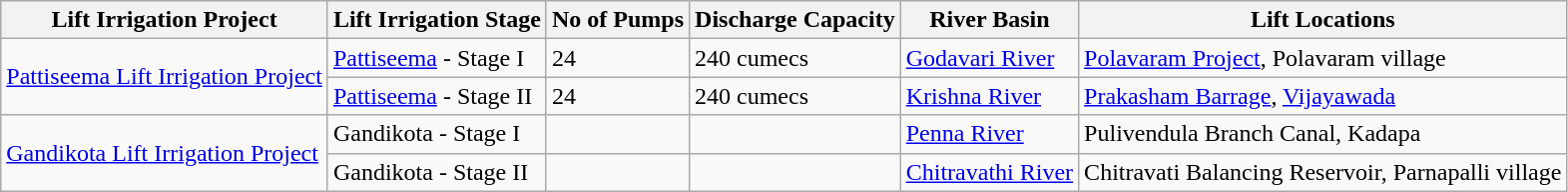<table class="wikitable">
<tr>
<th>Lift Irrigation Project</th>
<th>Lift Irrigation Stage</th>
<th>No of Pumps</th>
<th>Discharge Capacity</th>
<th>River Basin</th>
<th>Lift Locations</th>
</tr>
<tr>
<td rowspan="2"><a href='#'>Pattiseema Lift Irrigation Project</a></td>
<td><a href='#'>Pattiseema</a> - Stage I</td>
<td>24</td>
<td>240 cumecs</td>
<td><a href='#'>Godavari River</a></td>
<td><a href='#'>Polavaram Project</a>, Polavaram village</td>
</tr>
<tr>
<td><a href='#'>Pattiseema</a> - Stage II</td>
<td>24</td>
<td>240 cumecs</td>
<td><a href='#'>Krishna River</a></td>
<td><a href='#'>Prakasham Barrage</a>, <a href='#'>Vijayawada</a></td>
</tr>
<tr>
<td rowspan="2"><a href='#'>Gandikota Lift Irrigation Project</a></td>
<td>Gandikota - Stage I</td>
<td></td>
<td></td>
<td><a href='#'>Penna River</a></td>
<td>Pulivendula Branch Canal, Kadapa</td>
</tr>
<tr>
<td>Gandikota - Stage II</td>
<td></td>
<td></td>
<td><a href='#'>Chitravathi River</a></td>
<td>Chitravati Balancing Reservoir, Parnapalli village</td>
</tr>
</table>
